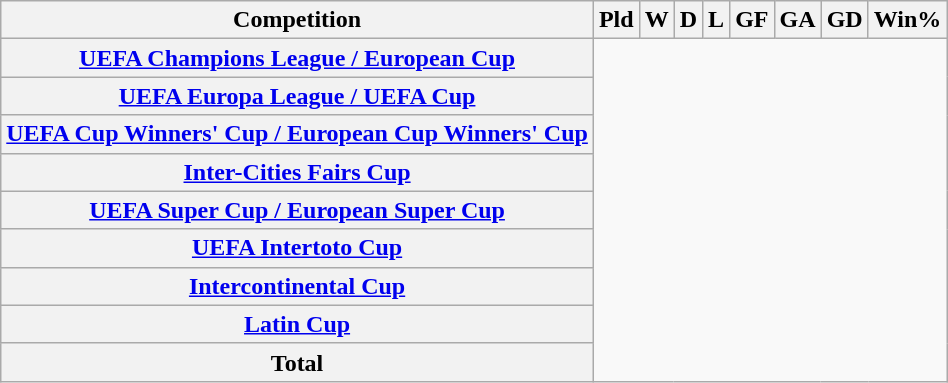<table class="wikitable plainrowheaders" style="text-align:center">
<tr>
<th scope="col">Competition</th>
<th scope="col">Pld</th>
<th scope="col">W</th>
<th scope="col">D</th>
<th scope="col">L</th>
<th scope="col">GF</th>
<th scope="col">GA</th>
<th scope="col">GD</th>
<th scope="col">Win%</th>
</tr>
<tr>
<th scope="row" align=left><a href='#'>UEFA Champions League / European Cup</a><br></th>
</tr>
<tr>
<th scope="row" align=left><a href='#'>UEFA Europa League / UEFA Cup</a><br></th>
</tr>
<tr>
<th scope="row" align=left><a href='#'>UEFA Cup Winners' Cup / European Cup Winners' Cup</a><br></th>
</tr>
<tr>
<th scope="row" align=left><a href='#'>Inter-Cities Fairs Cup</a><br></th>
</tr>
<tr>
<th scope="row" align=left><a href='#'>UEFA Super Cup / European Super Cup</a><br></th>
</tr>
<tr>
<th scope="row" align=left><a href='#'>UEFA Intertoto Cup</a><br></th>
</tr>
<tr>
<th scope="row" align=left><a href='#'>Intercontinental Cup</a><br></th>
</tr>
<tr>
<th scope="row" align=left><a href='#'>Latin Cup</a><br></th>
</tr>
<tr>
<th>Total<br></th>
</tr>
</table>
